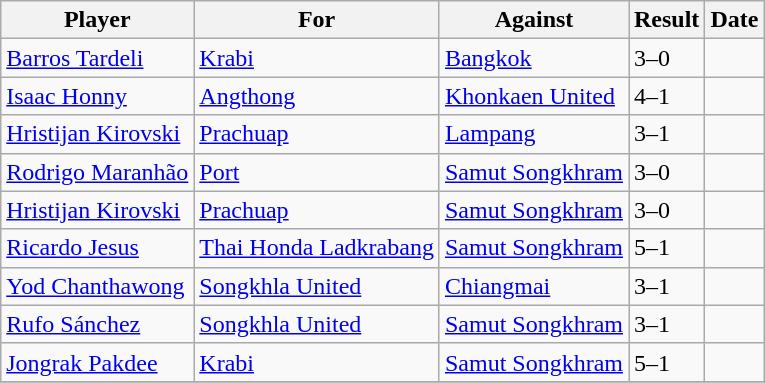<table class="wikitable sortable">
<tr>
<th>Player</th>
<th>For</th>
<th>Against</th>
<th align=center>Result</th>
<th>Date</th>
</tr>
<tr>
<td> <a href='#'>Barros Tardeli</a></td>
<td><a href='#'>Krabi</a></td>
<td><a href='#'>Bangkok</a></td>
<td>3–0</td>
<td></td>
</tr>
<tr>
<td> <a href='#'>Isaac Honny</a></td>
<td><a href='#'>Angthong</a></td>
<td><a href='#'>Khonkaen United</a></td>
<td>4–1</td>
<td></td>
</tr>
<tr>
<td> <a href='#'>Hristijan Kirovski</a></td>
<td><a href='#'>Prachuap</a></td>
<td><a href='#'>Lampang</a></td>
<td>3–1</td>
<td></td>
</tr>
<tr>
<td> <a href='#'>Rodrigo Maranhão</a></td>
<td><a href='#'>Port</a></td>
<td><a href='#'>Samut Songkhram</a></td>
<td>3–0</td>
<td></td>
</tr>
<tr>
<td> <a href='#'>Hristijan Kirovski</a></td>
<td><a href='#'>Prachuap</a></td>
<td><a href='#'>Samut Songkhram</a></td>
<td>3–0</td>
<td></td>
</tr>
<tr>
<td> <a href='#'>Ricardo Jesus</a></td>
<td><a href='#'>Thai Honda Ladkrabang</a></td>
<td><a href='#'>Samut Songkhram</a></td>
<td>5–1</td>
<td></td>
</tr>
<tr>
<td> <a href='#'>Yod Chanthawong</a></td>
<td><a href='#'>Songkhla United</a></td>
<td><a href='#'>Chiangmai</a></td>
<td>3–1</td>
<td></td>
</tr>
<tr>
<td> <a href='#'>Rufo Sánchez</a></td>
<td><a href='#'>Songkhla United</a></td>
<td><a href='#'>Samut Songkhram</a></td>
<td>3–1</td>
<td></td>
</tr>
<tr>
<td> <a href='#'>Jongrak Pakdee</a></td>
<td><a href='#'>Krabi</a></td>
<td><a href='#'>Samut Songkhram</a></td>
<td>5–1</td>
<td></td>
</tr>
<tr>
</tr>
</table>
